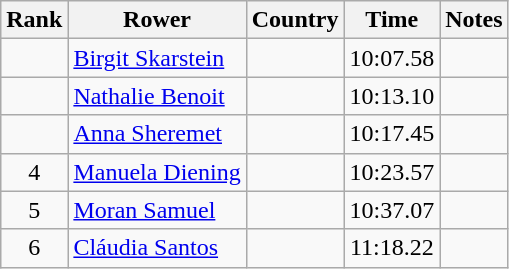<table class="wikitable" style="text-align:center">
<tr>
<th>Rank</th>
<th>Rower</th>
<th>Country</th>
<th>Time</th>
<th>Notes</th>
</tr>
<tr>
<td></td>
<td align="left"><a href='#'>Birgit Skarstein</a></td>
<td align="left"></td>
<td>10:07.58</td>
<td></td>
</tr>
<tr>
<td></td>
<td align="left"><a href='#'>Nathalie Benoit</a></td>
<td align="left"></td>
<td>10:13.10</td>
<td></td>
</tr>
<tr>
<td></td>
<td align="left"><a href='#'>Anna Sheremet</a></td>
<td align="left"></td>
<td>10:17.45</td>
<td></td>
</tr>
<tr>
<td>4</td>
<td align="left"><a href='#'>Manuela Diening</a></td>
<td align="left"></td>
<td>10:23.57</td>
<td></td>
</tr>
<tr>
<td>5</td>
<td align="left"><a href='#'>Moran Samuel</a></td>
<td align="left"></td>
<td>10:37.07</td>
<td></td>
</tr>
<tr>
<td>6</td>
<td align="left"><a href='#'>Cláudia Santos</a></td>
<td align="left"></td>
<td>11:18.22</td>
<td></td>
</tr>
</table>
